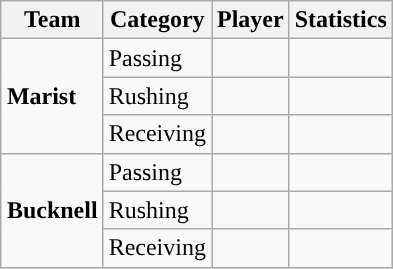<table class="wikitable" style="float: right;">
<tr>
<th>Team</th>
<th>Category</th>
<th>Player</th>
<th>Statistics</th>
</tr>
<tr>
<td rowspan=3><strong>Marist</strong></td>
<td>Passing</td>
<td></td>
<td></td>
</tr>
<tr>
<td>Rushing</td>
<td></td>
<td></td>
</tr>
<tr>
<td>Receiving</td>
<td></td>
<td></td>
</tr>
<tr>
<td rowspan=3><strong>Bucknell</strong></td>
<td>Passing</td>
<td></td>
<td></td>
</tr>
<tr>
<td>Rushing</td>
<td></td>
<td></td>
</tr>
<tr>
<td>Receiving</td>
<td></td>
<td></td>
</tr>
</table>
